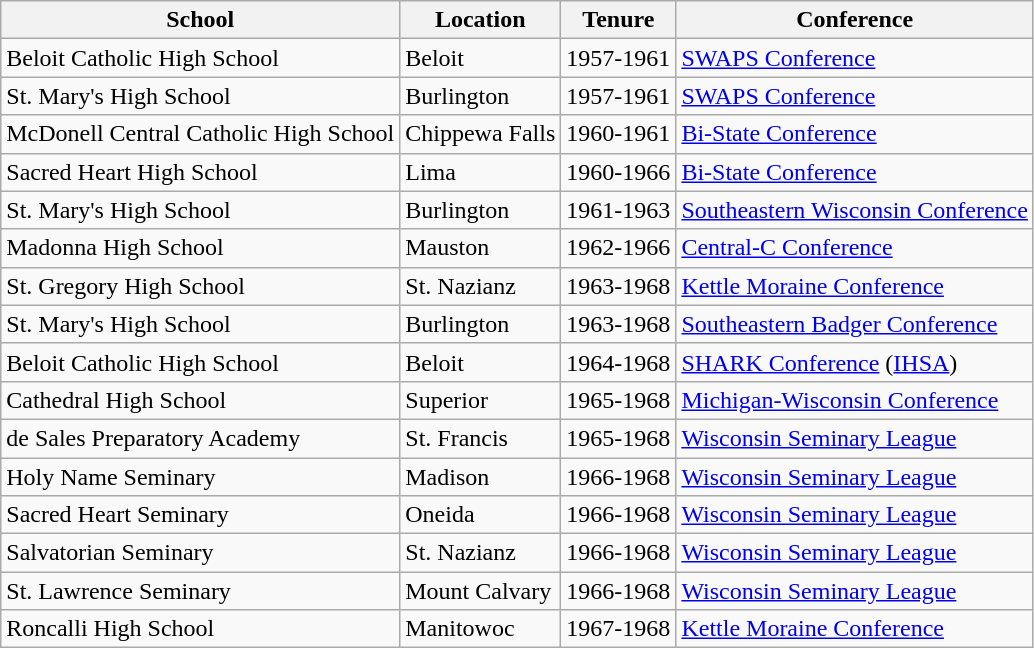<table class="wikitable">
<tr>
<th>School</th>
<th>Location</th>
<th>Tenure</th>
<th>Conference</th>
</tr>
<tr>
<td>Beloit Catholic High School</td>
<td>Beloit</td>
<td>1957-1961</td>
<td><a href='#'>SWAPS Conference</a></td>
</tr>
<tr>
<td>St. Mary's High School</td>
<td>Burlington</td>
<td>1957-1961</td>
<td><a href='#'>SWAPS Conference</a></td>
</tr>
<tr>
<td>McDonell Central Catholic High School</td>
<td>Chippewa Falls</td>
<td>1960-1961</td>
<td><a href='#'>Bi-State Conference</a></td>
</tr>
<tr>
<td>Sacred Heart High School</td>
<td>Lima</td>
<td>1960-1966</td>
<td><a href='#'>Bi-State Conference</a></td>
</tr>
<tr>
<td>St. Mary's High School</td>
<td>Burlington</td>
<td>1961-1963</td>
<td><a href='#'>Southeastern Wisconsin Conference</a></td>
</tr>
<tr>
<td>Madonna High School</td>
<td>Mauston</td>
<td>1962-1966</td>
<td><a href='#'>Central-C Conference</a></td>
</tr>
<tr>
<td>St. Gregory High School</td>
<td>St. Nazianz</td>
<td>1963-1968</td>
<td><a href='#'>Kettle Moraine Conference</a></td>
</tr>
<tr>
<td>St. Mary's High School</td>
<td>Burlington</td>
<td>1963-1968</td>
<td><a href='#'>Southeastern Badger Conference</a></td>
</tr>
<tr>
<td>Beloit Catholic High School</td>
<td>Beloit</td>
<td>1964-1968</td>
<td><a href='#'>SHARK Conference</a> (<a href='#'>IHSA</a>)</td>
</tr>
<tr>
<td>Cathedral High School</td>
<td>Superior</td>
<td>1965-1968</td>
<td><a href='#'>Michigan-Wisconsin Conference</a></td>
</tr>
<tr>
<td>de Sales Preparatory Academy</td>
<td>St. Francis</td>
<td>1965-1968</td>
<td><a href='#'>Wisconsin Seminary League</a></td>
</tr>
<tr>
<td>Holy Name Seminary</td>
<td>Madison</td>
<td>1966-1968</td>
<td><a href='#'>Wisconsin Seminary League</a></td>
</tr>
<tr>
<td>Sacred Heart Seminary</td>
<td>Oneida</td>
<td>1966-1968</td>
<td><a href='#'>Wisconsin Seminary League</a></td>
</tr>
<tr>
<td>Salvatorian Seminary</td>
<td>St. Nazianz</td>
<td>1966-1968</td>
<td><a href='#'>Wisconsin Seminary League</a></td>
</tr>
<tr>
<td>St. Lawrence Seminary</td>
<td>Mount Calvary</td>
<td>1966-1968</td>
<td><a href='#'>Wisconsin Seminary League</a></td>
</tr>
<tr>
<td>Roncalli High School</td>
<td>Manitowoc</td>
<td>1967-1968</td>
<td><a href='#'>Kettle Moraine Conference</a></td>
</tr>
</table>
